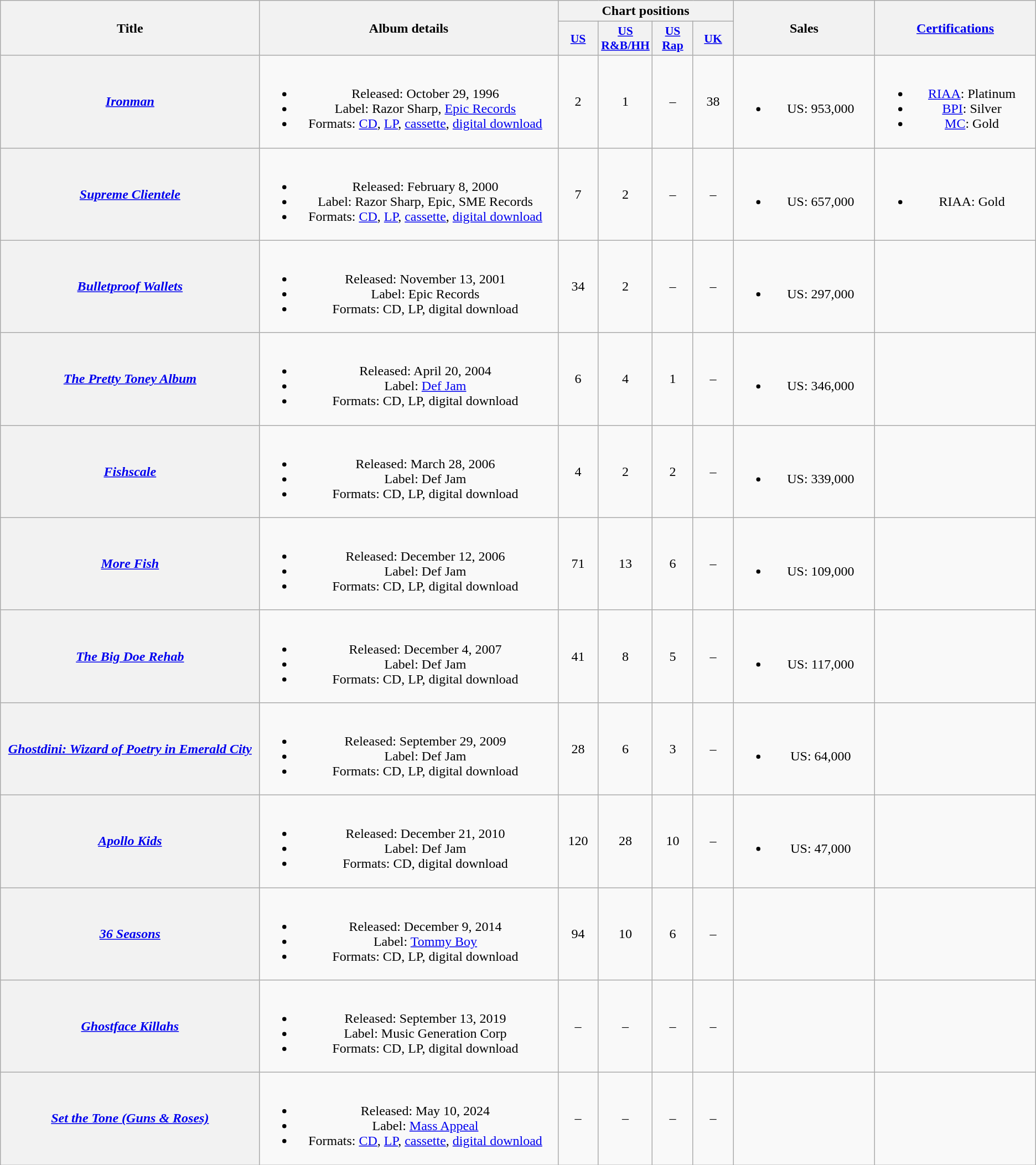<table class="wikitable plainrowheaders" style="text-align:center">
<tr>
<th scope="col" rowspan="2" style="width:20em;">Title</th>
<th scope="col" rowspan="2" style="width:23em;">Album details</th>
<th scope="col" colspan="4">Chart positions</th>
<th scope="col" rowspan="2" style="width:10.5em;">Sales</th>
<th scope="col" rowspan="2" style="width:12em;"><a href='#'>Certifications</a></th>
</tr>
<tr>
<th scope="col" style="width:3em;font-size:90%"><a href='#'>US</a><br></th>
<th scope="col" style="width:3em;font-size:90%"><a href='#'>US<br>R&B/HH</a><br></th>
<th scope="col" style="width:3em;font-size:90%"><a href='#'>US<br>Rap</a><br></th>
<th scope="col" style="width:3em;font-size:90%"><a href='#'>UK</a><br></th>
</tr>
<tr>
<th scope="row"><em><a href='#'>Ironman</a></em></th>
<td><br><ul><li>Released: October 29, 1996</li><li>Label: Razor Sharp, <a href='#'>Epic Records</a></li><li>Formats: <a href='#'>CD</a>, <a href='#'>LP</a>, <a href='#'>cassette</a>, <a href='#'>digital download</a></li></ul></td>
<td>2</td>
<td>1</td>
<td>–</td>
<td>38</td>
<td><br><ul><li>US: 953,000</li></ul></td>
<td><br><ul><li><a href='#'>RIAA</a>: Platinum</li><li><a href='#'>BPI</a>: Silver</li><li><a href='#'>MC</a>: Gold</li></ul></td>
</tr>
<tr>
<th scope="row"><em><a href='#'>Supreme Clientele</a></em></th>
<td><br><ul><li>Released: February 8, 2000</li><li>Label: Razor Sharp, Epic, SME Records</li><li>Formats: <a href='#'>CD</a>, <a href='#'>LP</a>, <a href='#'>cassette</a>, <a href='#'>digital download</a></li></ul></td>
<td>7</td>
<td>2</td>
<td>–</td>
<td>–</td>
<td><br><ul><li>US: 657,000</li></ul></td>
<td><br><ul><li>RIAA: Gold</li></ul></td>
</tr>
<tr>
<th scope="row"><em><a href='#'>Bulletproof Wallets</a></em></th>
<td><br><ul><li>Released: November 13, 2001</li><li>Label: Epic Records</li><li>Formats: CD, LP, digital download</li></ul></td>
<td>34</td>
<td>2</td>
<td>–</td>
<td>–</td>
<td><br><ul><li>US: 297,000</li></ul></td>
<td></td>
</tr>
<tr>
<th scope="row"><em><a href='#'>The Pretty Toney Album</a></em></th>
<td><br><ul><li>Released: April 20, 2004</li><li>Label: <a href='#'>Def Jam</a></li><li>Formats: CD, LP, digital download</li></ul></td>
<td>6</td>
<td>4</td>
<td>1</td>
<td>–</td>
<td><br><ul><li>US: 346,000</li></ul></td>
<td></td>
</tr>
<tr>
<th scope="row"><em><a href='#'>Fishscale</a></em></th>
<td><br><ul><li>Released: March 28, 2006</li><li>Label: Def Jam</li><li>Formats: CD, LP, digital download</li></ul></td>
<td>4</td>
<td>2</td>
<td>2</td>
<td>–</td>
<td><br><ul><li>US: 339,000</li></ul></td>
<td></td>
</tr>
<tr>
<th scope="row"><em><a href='#'>More Fish</a></em></th>
<td><br><ul><li>Released: December 12, 2006</li><li>Label: Def Jam</li><li>Formats: CD, LP, digital download</li></ul></td>
<td>71</td>
<td>13</td>
<td>6</td>
<td>–</td>
<td><br><ul><li>US: 109,000</li></ul></td>
<td></td>
</tr>
<tr>
<th scope="row"><em><a href='#'>The Big Doe Rehab</a></em></th>
<td><br><ul><li>Released: December 4, 2007</li><li>Label: Def Jam</li><li>Formats: CD, LP, digital download</li></ul></td>
<td>41</td>
<td>8</td>
<td>5</td>
<td>–</td>
<td><br><ul><li>US: 117,000</li></ul></td>
<td></td>
</tr>
<tr>
<th scope="row"><em><a href='#'>Ghostdini: Wizard of Poetry in Emerald City</a></em></th>
<td><br><ul><li>Released: September 29, 2009</li><li>Label: Def Jam</li><li>Formats: CD, LP, digital download</li></ul></td>
<td>28</td>
<td>6</td>
<td>3</td>
<td>–</td>
<td><br><ul><li>US: 64,000</li></ul></td>
<td></td>
</tr>
<tr>
<th scope="row"><em><a href='#'>Apollo Kids</a></em></th>
<td><br><ul><li>Released: December 21, 2010</li><li>Label: Def Jam</li><li>Formats: CD, digital download</li></ul></td>
<td>120</td>
<td>28</td>
<td>10</td>
<td>–</td>
<td><br><ul><li>US: 47,000</li></ul></td>
<td></td>
</tr>
<tr>
<th scope="row"><em><a href='#'>36 Seasons</a></em></th>
<td><br><ul><li>Released: December 9, 2014</li><li>Label: <a href='#'>Tommy Boy</a></li><li>Formats: CD, LP, digital download</li></ul></td>
<td>94</td>
<td>10</td>
<td>6</td>
<td>–</td>
<td></td>
<td></td>
</tr>
<tr>
<th scope="row"><em><a href='#'>Ghostface Killahs</a></em></th>
<td><br><ul><li>Released: September 13, 2019</li><li>Label: Music Generation Corp</li><li>Formats: CD, LP, digital download</li></ul></td>
<td>–</td>
<td>–</td>
<td>–</td>
<td>–</td>
<td></td>
<td></td>
</tr>
<tr>
<th scope="row"><em><a href='#'>Set the Tone (Guns & Roses)</a></em></th>
<td><br><ul><li>Released: May 10, 2024</li><li>Label: <a href='#'>Mass Appeal</a></li><li>Formats: <a href='#'>CD</a>, <a href='#'>LP</a>, <a href='#'>cassette</a>, <a href='#'>digital download</a></li></ul></td>
<td>–</td>
<td>–</td>
<td>–</td>
<td>–</td>
<td></td>
<td></td>
</tr>
</table>
